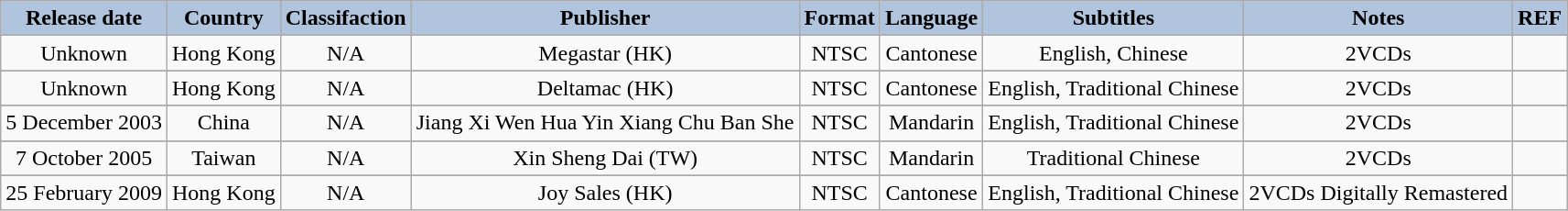<table class="wikitable">
<tr>
<th style="background:#B0C4DE;">Release date<br></th>
<th style="background:#B0C4DE;">Country<br></th>
<th style="background:#B0C4DE;">Classifaction<br></th>
<th style="background:#B0C4DE;">Publisher <br></th>
<th style="background:#B0C4DE;">Format <br></th>
<th style="background:#B0C4DE;">Language</th>
<th style="background:#B0C4DE;">Subtitles</th>
<th style="background:#B0C4DE;">Notes<br></th>
<th style="background:#B0C4DE;">REF</th>
</tr>
<tr style="text-align:center;">
<td>Unknown</td>
<td>Hong Kong</td>
<td>N/A</td>
<td>Megastar (HK)</td>
<td>NTSC</td>
<td>Cantonese</td>
<td>English, Chinese</td>
<td>2VCDs</td>
<td></td>
</tr>
<tr>
</tr>
<tr style="text-align:center;">
<td>Unknown</td>
<td>Hong Kong</td>
<td>N/A</td>
<td>Deltamac (HK)</td>
<td>NTSC</td>
<td>Cantonese</td>
<td>English, Traditional Chinese</td>
<td>2VCDs</td>
<td></td>
</tr>
<tr>
</tr>
<tr style="text-align:center;">
<td>5 December 2003</td>
<td>China</td>
<td>N/A</td>
<td>Jiang Xi Wen Hua Yin Xiang Chu Ban She</td>
<td>NTSC</td>
<td>Mandarin</td>
<td>English, Traditional Chinese</td>
<td>2VCDs</td>
<td></td>
</tr>
<tr>
</tr>
<tr style="text-align:center;">
<td>7 October 2005</td>
<td>Taiwan</td>
<td>N/A</td>
<td>Xin Sheng Dai (TW)</td>
<td>NTSC</td>
<td>Mandarin</td>
<td>Traditional Chinese</td>
<td>2VCDs</td>
<td></td>
</tr>
<tr>
</tr>
<tr style="text-align:center;">
<td>25 February 2009</td>
<td>Hong Kong</td>
<td>N/A</td>
<td>Joy Sales (HK)</td>
<td>NTSC</td>
<td>Cantonese</td>
<td>English, Traditional Chinese</td>
<td>2VCDs Digitally Remastered</td>
<td></td>
</tr>
</table>
